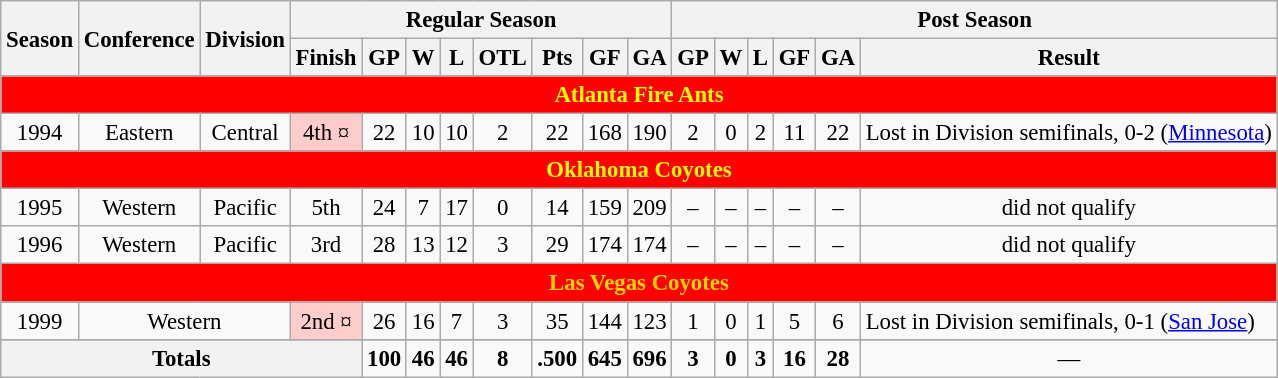<table class="wikitable" style="text-align: center; font-size: 95%">
<tr>
<th rowspan="2">Season</th>
<th rowspan="2">Conference</th>
<th rowspan="2">Division</th>
<th colspan="8">Regular Season</th>
<th colspan="7">Post Season</th>
</tr>
<tr>
<th>Finish</th>
<th>GP</th>
<th>W</th>
<th>L</th>
<th>OTL</th>
<th>Pts</th>
<th>GF</th>
<th>GA</th>
<th>GP</th>
<th>W</th>
<th>L</th>
<th>GF</th>
<th>GA</th>
<th>Result</th>
</tr>
<tr>
<td colspan="17" align:center style="background:red; color:yellow"><strong>Atlanta Fire Ants</strong></td>
</tr>
<tr>
<td>1994</td>
<td>Eastern</td>
<td>Central</td>
<td style="background: #FFCCCC;">4th ¤</td>
<td>22</td>
<td>10</td>
<td>10</td>
<td>2</td>
<td>22</td>
<td>168</td>
<td>190</td>
<td>2</td>
<td>0</td>
<td>2</td>
<td>11</td>
<td>22</td>
<td align="left">Lost in Division semifinals, 0-2 (<a href='#'>Minnesota</a>)</td>
</tr>
<tr>
<td colspan="17" align:center style="background:red; color:yellow"><strong>Oklahoma Coyotes</strong></td>
</tr>
<tr>
<td>1995</td>
<td>Western</td>
<td>Pacific</td>
<td>5th</td>
<td>24</td>
<td>7</td>
<td>17</td>
<td>0</td>
<td>14</td>
<td>159</td>
<td>209</td>
<td>–</td>
<td>–</td>
<td>–</td>
<td>–</td>
<td>–</td>
<td align="center">did not qualify</td>
</tr>
<tr>
<td>1996</td>
<td>Western</td>
<td>Pacific</td>
<td>3rd</td>
<td>28</td>
<td>13</td>
<td>12</td>
<td>3</td>
<td>29</td>
<td>174</td>
<td>174</td>
<td>–</td>
<td>–</td>
<td>–</td>
<td>–</td>
<td>–</td>
<td align="center">did not qualify</td>
</tr>
<tr>
<td colspan="17" align:center style="background:red; color:gold"><strong>Las Vegas Coyotes</strong></td>
</tr>
<tr>
<td>1999</td>
<td colspan="2">Western</td>
<td style="background: #FFCCCC;">2nd ¤</td>
<td>26</td>
<td>16</td>
<td>7</td>
<td>3</td>
<td>35</td>
<td>144</td>
<td>123</td>
<td>1</td>
<td>0</td>
<td>1</td>
<td>5</td>
<td>6</td>
<td align="left">Lost in Division semifinals, 0-1 (<a href='#'>San Jose</a>)</td>
</tr>
<tr ->
</tr>
<tr>
<th colspan="4">Totals</th>
<td><strong>100</strong></td>
<td><strong>46</strong></td>
<td><strong>46</strong></td>
<td><strong>8</strong></td>
<td><strong>.500</strong></td>
<td><strong>645</strong></td>
<td><strong>696</strong></td>
<td><strong>3</strong></td>
<td><strong>0</strong></td>
<td><strong>3</strong></td>
<td><strong>16</strong></td>
<td><strong>28</strong></td>
<td>—</td>
</tr>
</table>
